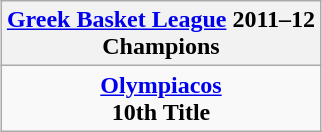<table class="wikitable" style="text-align: center; margin: 0 auto">
<tr>
<th><a href='#'>Greek Basket League</a> 2011–12<br>Champions</th>
</tr>
<tr>
<td><strong><a href='#'>Olympiacos</a></strong><br><strong>10th Title</strong></td>
</tr>
</table>
